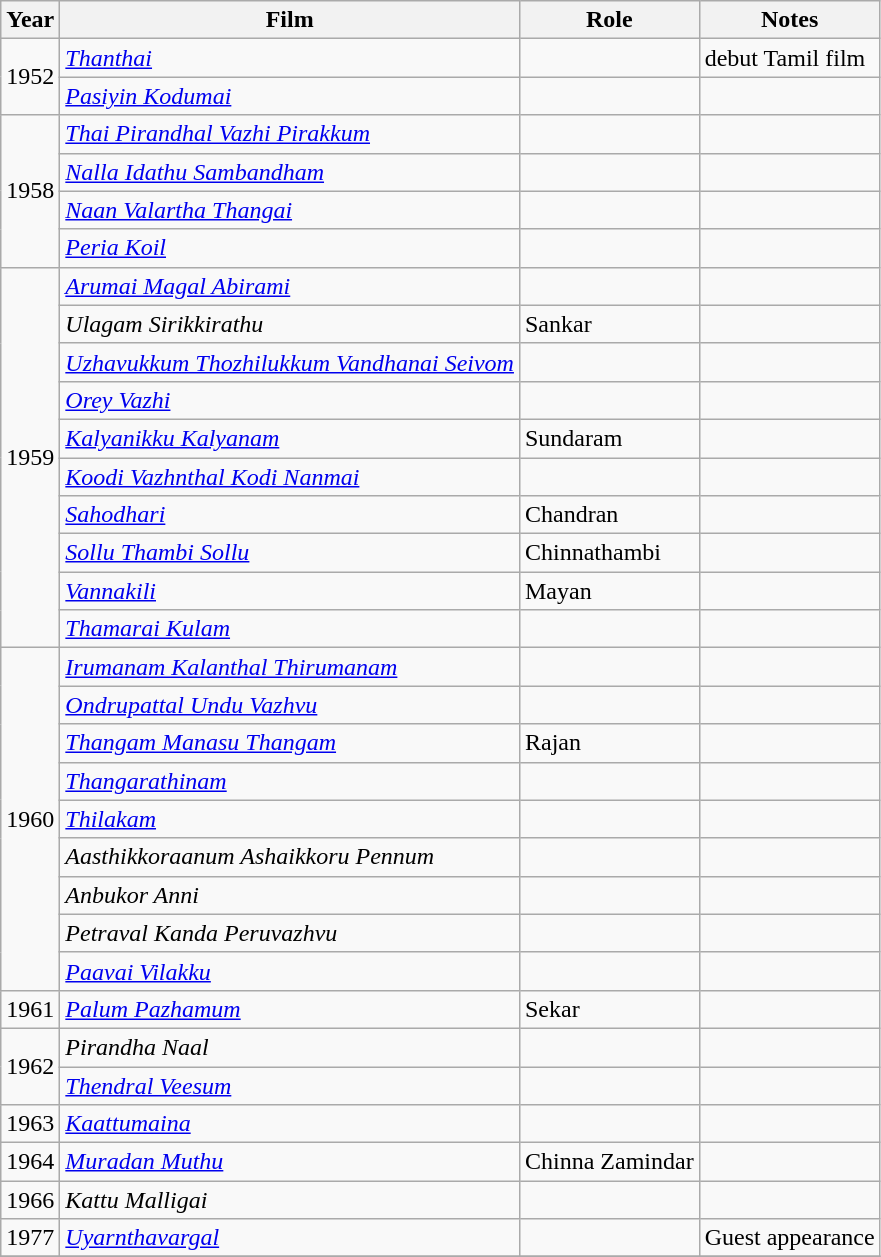<table class="wikitable sortable">
<tr>
<th>Year</th>
<th>Film</th>
<th>Role</th>
<th class="unsortable">Notes</th>
</tr>
<tr>
<td rowspan=2>1952</td>
<td><em><a href='#'>Thanthai</a></em></td>
<td></td>
<td>debut Tamil film</td>
</tr>
<tr>
<td><em><a href='#'>Pasiyin Kodumai</a></em></td>
<td></td>
<td></td>
</tr>
<tr>
<td rowspan=4>1958</td>
<td><em><a href='#'>Thai Pirandhal Vazhi Pirakkum</a></em></td>
<td></td>
<td></td>
</tr>
<tr>
<td><em><a href='#'>Nalla Idathu Sambandham</a></em></td>
<td></td>
<td></td>
</tr>
<tr>
<td><em><a href='#'>Naan Valartha Thangai</a></em></td>
<td></td>
<td></td>
</tr>
<tr>
<td><em><a href='#'>Peria Koil</a></em></td>
<td></td>
<td></td>
</tr>
<tr>
<td rowspan=10>1959</td>
<td><em><a href='#'>Arumai Magal Abirami</a></em></td>
<td></td>
<td></td>
</tr>
<tr>
<td><em>Ulagam Sirikkirathu</em></td>
<td>Sankar</td>
<td></td>
</tr>
<tr>
<td><em><a href='#'>Uzhavukkum Thozhilukkum Vandhanai Seivom</a></em></td>
<td></td>
<td></td>
</tr>
<tr>
<td><em><a href='#'>Orey Vazhi</a></em></td>
<td></td>
<td></td>
</tr>
<tr>
<td><em><a href='#'>Kalyanikku Kalyanam</a></em></td>
<td>Sundaram</td>
<td></td>
</tr>
<tr>
<td><em><a href='#'>Koodi Vazhnthal Kodi Nanmai</a></em></td>
<td></td>
<td></td>
</tr>
<tr>
<td><em><a href='#'>Sahodhari</a></em></td>
<td>Chandran</td>
<td></td>
</tr>
<tr>
<td><em><a href='#'>Sollu Thambi Sollu</a></em></td>
<td>Chinnathambi</td>
<td></td>
</tr>
<tr>
<td><em><a href='#'>Vannakili</a></em></td>
<td>Mayan</td>
<td></td>
</tr>
<tr>
<td><em><a href='#'>Thamarai Kulam</a></em></td>
<td></td>
<td></td>
</tr>
<tr>
<td rowspan=9>1960</td>
<td><em><a href='#'>Irumanam Kalanthal Thirumanam</a></em></td>
<td></td>
<td></td>
</tr>
<tr>
<td><em><a href='#'>Ondrupattal Undu Vazhvu</a></em></td>
<td></td>
<td></td>
</tr>
<tr>
<td><em><a href='#'>Thangam Manasu Thangam</a></em></td>
<td>Rajan</td>
<td></td>
</tr>
<tr>
<td><em><a href='#'>Thangarathinam</a></em></td>
<td></td>
<td></td>
</tr>
<tr>
<td><em><a href='#'>Thilakam</a></em></td>
<td></td>
<td></td>
</tr>
<tr>
<td><em>Aasthikkoraanum Ashaikkoru Pennum</em></td>
<td></td>
<td></td>
</tr>
<tr>
<td><em>Anbukor Anni</em></td>
<td></td>
<td></td>
</tr>
<tr>
<td><em>Petraval Kanda Peruvazhvu</em></td>
<td></td>
<td></td>
</tr>
<tr>
<td><em><a href='#'>Paavai Vilakku</a></em></td>
<td></td>
<td></td>
</tr>
<tr>
<td>1961</td>
<td><em><a href='#'>Palum Pazhamum</a></em></td>
<td>Sekar</td>
<td></td>
</tr>
<tr>
<td rowspan=2>1962</td>
<td><em>Pirandha Naal</em></td>
<td></td>
<td></td>
</tr>
<tr>
<td><em><a href='#'>Thendral Veesum</a></em></td>
<td></td>
<td></td>
</tr>
<tr>
<td>1963</td>
<td><em><a href='#'>Kaattumaina</a></em></td>
<td></td>
<td></td>
</tr>
<tr>
<td>1964</td>
<td><em><a href='#'>Muradan Muthu</a></em></td>
<td>Chinna Zamindar</td>
<td></td>
</tr>
<tr>
<td>1966</td>
<td><em>Kattu Malligai</em></td>
<td></td>
<td></td>
</tr>
<tr>
<td>1977</td>
<td><em><a href='#'>Uyarnthavargal</a></em></td>
<td></td>
<td>Guest appearance</td>
</tr>
<tr>
</tr>
</table>
